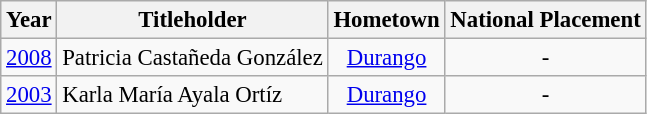<table class="wikitable sortable" style="font-size:95%;">
<tr>
<th>Year</th>
<th>Titleholder</th>
<th>Hometown</th>
<th>National Placement</th>
</tr>
<tr>
<td align="center"><a href='#'>2008</a></td>
<td>Patricia Castañeda González</td>
<td align="center"><a href='#'>Durango</a></td>
<td align="center">-</td>
</tr>
<tr>
<td align="center"><a href='#'>2003</a></td>
<td>Karla María Ayala Ortíz</td>
<td align="center"><a href='#'>Durango</a></td>
<td align="center">-</td>
</tr>
</table>
